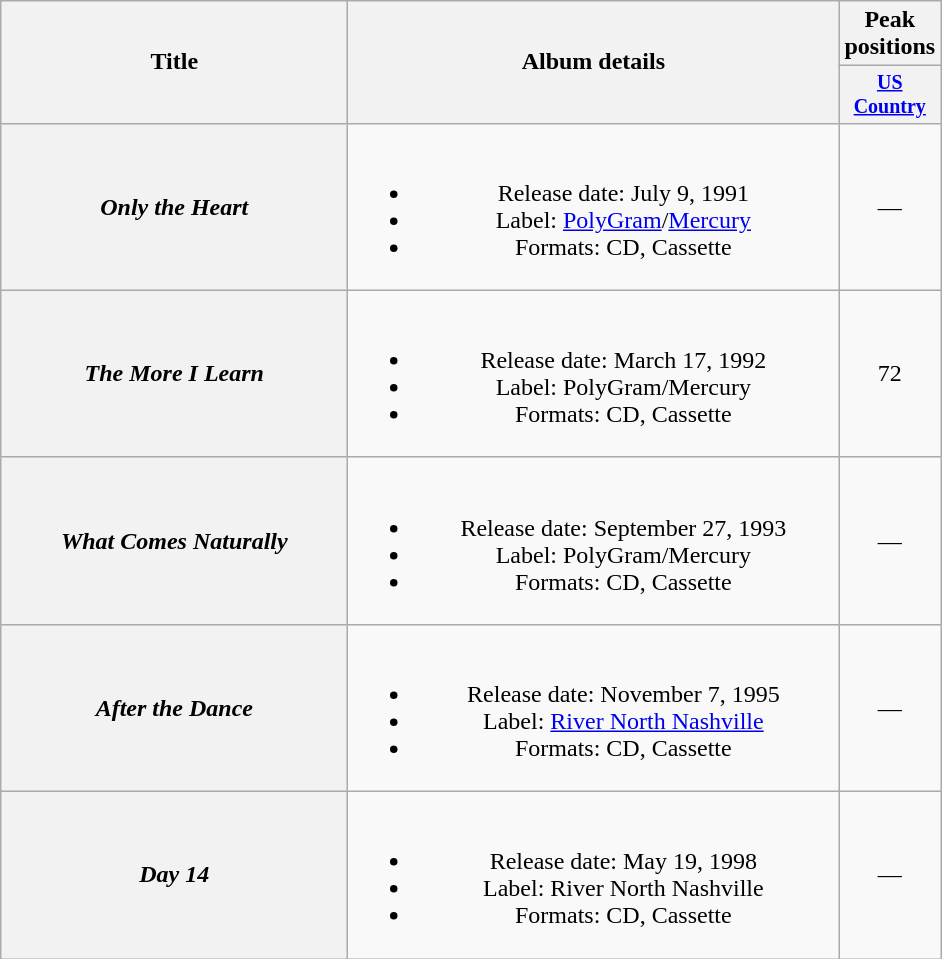<table class="wikitable plainrowheaders" style="text-align:center;">
<tr>
<th rowspan="2" style="width:14em;">Title</th>
<th rowspan="2" style="width:20em;">Album details</th>
<th colspan="1">Peak positions</th>
</tr>
<tr style="font-size:smaller;">
<th width="60"><a href='#'>US Country</a></th>
</tr>
<tr>
<th scope="row"><em>Only the Heart</em></th>
<td><br><ul><li>Release date: July 9, 1991</li><li>Label: <a href='#'>PolyGram</a>/<a href='#'>Mercury</a></li><li>Formats: CD, Cassette</li></ul></td>
<td>—</td>
</tr>
<tr>
<th scope="row"><em>The More I Learn</em></th>
<td><br><ul><li>Release date: March 17, 1992</li><li>Label: PolyGram/Mercury</li><li>Formats: CD, Cassette</li></ul></td>
<td>72</td>
</tr>
<tr>
<th scope="row"><em>What Comes Naturally</em></th>
<td><br><ul><li>Release date: September 27, 1993</li><li>Label: PolyGram/Mercury</li><li>Formats: CD, Cassette</li></ul></td>
<td>—</td>
</tr>
<tr>
<th scope="row"><em>After the Dance</em></th>
<td><br><ul><li>Release date: November 7, 1995</li><li>Label: <a href='#'>River North Nashville</a></li><li>Formats: CD, Cassette</li></ul></td>
<td>—</td>
</tr>
<tr>
<th scope="row"><em>Day 14</em></th>
<td><br><ul><li>Release date: May 19, 1998</li><li>Label: River North Nashville</li><li>Formats: CD, Cassette</li></ul></td>
<td>—</td>
</tr>
</table>
